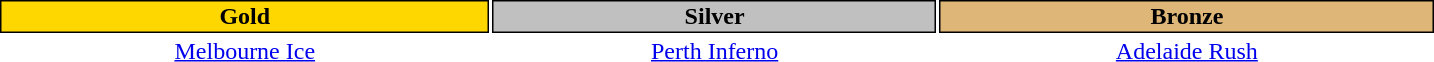<table class="toccolours" align="center" style="width:60em;text-align: center">
<tr>
<th style="background:Gold;color:black;border:#000000 1px solid">Gold</th>
<th style="background:Silver;color:black;border:#000000 1px solid">Silver</th>
<th style="background:#deb678;color:black;border:#000000 1px solid">Bronze</th>
</tr>
<tr>
<td> <a href='#'>Melbourne Ice</a></td>
<td> <a href='#'>Perth Inferno</a></td>
<td> <a href='#'>Adelaide Rush</a></td>
</tr>
<tr>
</tr>
</table>
